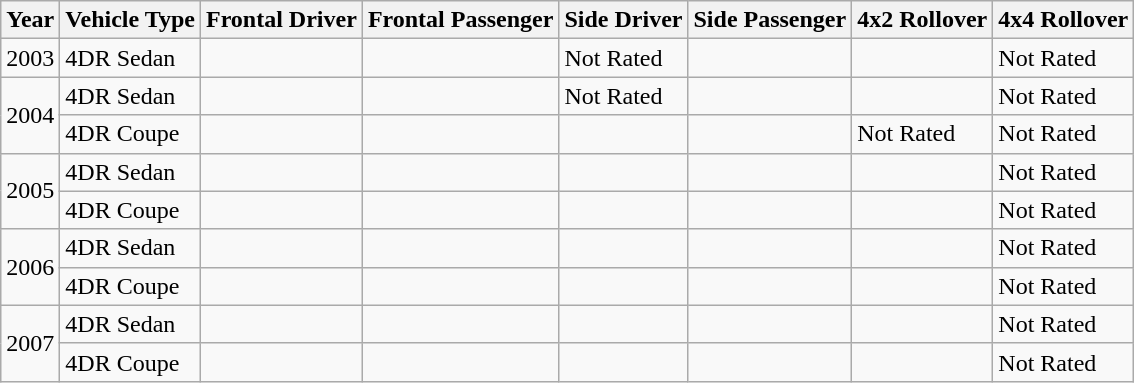<table class="wikitable">
<tr>
<th>Year</th>
<th>Vehicle Type</th>
<th>Frontal Driver</th>
<th>Frontal Passenger</th>
<th>Side Driver</th>
<th>Side Passenger</th>
<th>4x2 Rollover</th>
<th>4x4 Rollover</th>
</tr>
<tr>
<td>2003</td>
<td>4DR Sedan</td>
<td></td>
<td></td>
<td>Not Rated</td>
<td></td>
<td></td>
<td>Not Rated</td>
</tr>
<tr>
<td rowspan=2>2004</td>
<td>4DR Sedan</td>
<td></td>
<td></td>
<td>Not Rated</td>
<td></td>
<td></td>
<td>Not Rated</td>
</tr>
<tr>
<td>4DR Coupe</td>
<td></td>
<td></td>
<td></td>
<td></td>
<td>Not Rated</td>
<td>Not Rated</td>
</tr>
<tr>
<td rowspan=2>2005</td>
<td>4DR Sedan</td>
<td></td>
<td></td>
<td></td>
<td></td>
<td></td>
<td>Not Rated</td>
</tr>
<tr>
<td>4DR Coupe</td>
<td></td>
<td></td>
<td></td>
<td></td>
<td></td>
<td>Not Rated</td>
</tr>
<tr>
<td rowspan=2>2006</td>
<td>4DR Sedan</td>
<td></td>
<td></td>
<td></td>
<td></td>
<td></td>
<td>Not Rated</td>
</tr>
<tr>
<td>4DR Coupe</td>
<td></td>
<td></td>
<td></td>
<td></td>
<td></td>
<td>Not Rated</td>
</tr>
<tr>
<td rowspan=2>2007</td>
<td>4DR Sedan</td>
<td></td>
<td></td>
<td></td>
<td></td>
<td></td>
<td>Not Rated</td>
</tr>
<tr>
<td>4DR Coupe</td>
<td></td>
<td></td>
<td></td>
<td></td>
<td></td>
<td>Not Rated</td>
</tr>
</table>
